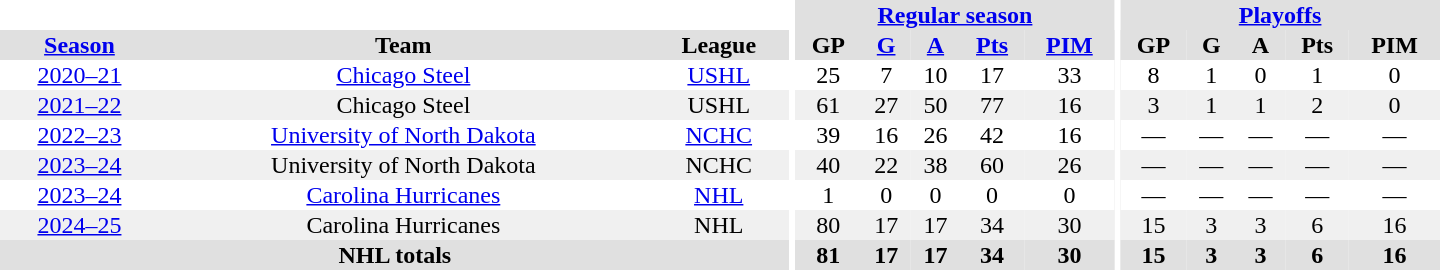<table border="0" cellpadding="1" cellspacing="0" style="text-align:center; width:60em">
<tr bgcolor="#e0e0e0">
<th colspan="3" bgcolor="#ffffff"></th>
<th rowspan="101" bgcolor="#ffffff"></th>
<th colspan="5"><a href='#'>Regular season</a></th>
<th rowspan="101" bgcolor="#ffffff"></th>
<th colspan="5"><a href='#'>Playoffs</a></th>
</tr>
<tr bgcolor="#e0e0e0">
<th><a href='#'>Season</a></th>
<th>Team</th>
<th>League</th>
<th>GP</th>
<th><a href='#'>G</a></th>
<th><a href='#'>A</a></th>
<th><a href='#'>Pts</a></th>
<th><a href='#'>PIM</a></th>
<th>GP</th>
<th>G</th>
<th>A</th>
<th>Pts</th>
<th>PIM</th>
</tr>
<tr>
<td><a href='#'>2020–21</a></td>
<td><a href='#'>Chicago Steel</a></td>
<td><a href='#'>USHL</a></td>
<td>25</td>
<td>7</td>
<td>10</td>
<td>17</td>
<td>33</td>
<td>8</td>
<td>1</td>
<td>0</td>
<td>1</td>
<td>0</td>
</tr>
<tr bgcolor="#f0f0f0">
<td><a href='#'>2021–22</a></td>
<td>Chicago Steel</td>
<td>USHL</td>
<td>61</td>
<td>27</td>
<td>50</td>
<td>77</td>
<td>16</td>
<td>3</td>
<td>1</td>
<td>1</td>
<td>2</td>
<td>0</td>
</tr>
<tr>
<td><a href='#'>2022–23</a></td>
<td><a href='#'>University of North Dakota</a></td>
<td><a href='#'>NCHC</a></td>
<td>39</td>
<td>16</td>
<td>26</td>
<td>42</td>
<td>16</td>
<td>—</td>
<td>—</td>
<td>—</td>
<td>—</td>
<td>—</td>
</tr>
<tr bgcolor="#f0f0f0">
<td><a href='#'>2023–24</a></td>
<td>University of North Dakota</td>
<td>NCHC</td>
<td>40</td>
<td>22</td>
<td>38</td>
<td>60</td>
<td>26</td>
<td>—</td>
<td>—</td>
<td>—</td>
<td>—</td>
<td>—</td>
</tr>
<tr>
<td><a href='#'>2023–24</a></td>
<td><a href='#'>Carolina Hurricanes</a></td>
<td><a href='#'>NHL</a></td>
<td>1</td>
<td>0</td>
<td>0</td>
<td>0</td>
<td>0</td>
<td>—</td>
<td>—</td>
<td>—</td>
<td>—</td>
<td>—</td>
</tr>
<tr bgcolor="#f0f0f0">
<td><a href='#'>2024–25</a></td>
<td>Carolina Hurricanes</td>
<td>NHL</td>
<td>80</td>
<td>17</td>
<td>17</td>
<td>34</td>
<td>30</td>
<td>15</td>
<td>3</td>
<td>3</td>
<td>6</td>
<td>16</td>
</tr>
<tr bgcolor="#e0e0e0">
<th colspan="3">NHL totals</th>
<th>81</th>
<th>17</th>
<th>17</th>
<th>34</th>
<th>30</th>
<th>15</th>
<th>3</th>
<th>3</th>
<th>6</th>
<th>16</th>
</tr>
</table>
